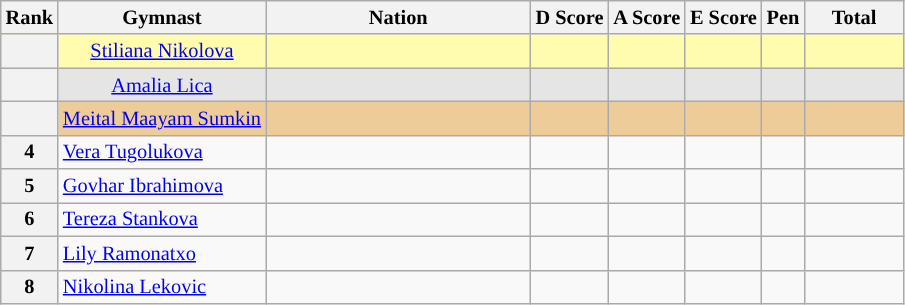<table class="wikitable sortable" style="text-align:center; font-size:85%">
<tr>
<th scope="col" style="width:20px;">Rank</th>
<th>Gymnast</th>
<th scope="col" style="width:170px;">Nation</th>
<th>D Score</th>
<th>A Score</th>
<th>E Score</th>
<th>Pen</th>
<th scope="col" style="width:60px;">Total</th>
</tr>
<tr bgcolor="fffcaf">
<th scope="row"></th>
<td><a href='#'>Stiliana Nikolova</a></td>
<td align="left"></td>
<td></td>
<td></td>
<td></td>
<td></td>
<td></td>
</tr>
<tr bgcolor="e5e5e5">
<th scope="row"></th>
<td><a href='#'>Amalia Lica</a></td>
<td align="left"></td>
<td></td>
<td></td>
<td></td>
<td></td>
<td></td>
</tr>
<tr bgcolor="eecc99">
<th scope="row"></th>
<td><a href='#'>Meital Maayam Sumkin</a></td>
<td align="left"></td>
<td></td>
<td></td>
<td></td>
<td></td>
<td></td>
</tr>
<tr>
<th scope=row>4</th>
<td align=left><a href='#'>Vera Tugolukova</a></td>
<td style="text-align:left;"></td>
<td></td>
<td></td>
<td></td>
<td></td>
<td></td>
</tr>
<tr>
<th scope=row>5</th>
<td align=left><a href='#'>Govhar Ibrahimova</a></td>
<td style="text-align:left;"></td>
<td></td>
<td></td>
<td></td>
<td></td>
<td></td>
</tr>
<tr>
<th scope=row>6</th>
<td align=left><a href='#'>Tereza Stankova</a></td>
<td style="text-align:left;"></td>
<td></td>
<td></td>
<td></td>
<td></td>
<td></td>
</tr>
<tr>
<th scope=row>7</th>
<td align=left><a href='#'>Lily Ramonatxo</a></td>
<td style="text-align:left;"></td>
<td></td>
<td></td>
<td></td>
<td></td>
<td></td>
</tr>
<tr>
<th scope=row>8</th>
<td align=left><a href='#'>Nikolina Lekovic</a></td>
<td style="text-align:left;"></td>
<td></td>
<td></td>
<td></td>
<td></td>
<td></td>
</tr>
</table>
